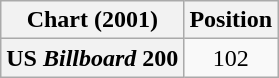<table class="wikitable plainrowheaders" style="text-align:center">
<tr>
<th scope="col">Chart (2001)</th>
<th scope="col">Position</th>
</tr>
<tr>
<th scope="row">US <em>Billboard</em> 200</th>
<td>102</td>
</tr>
</table>
